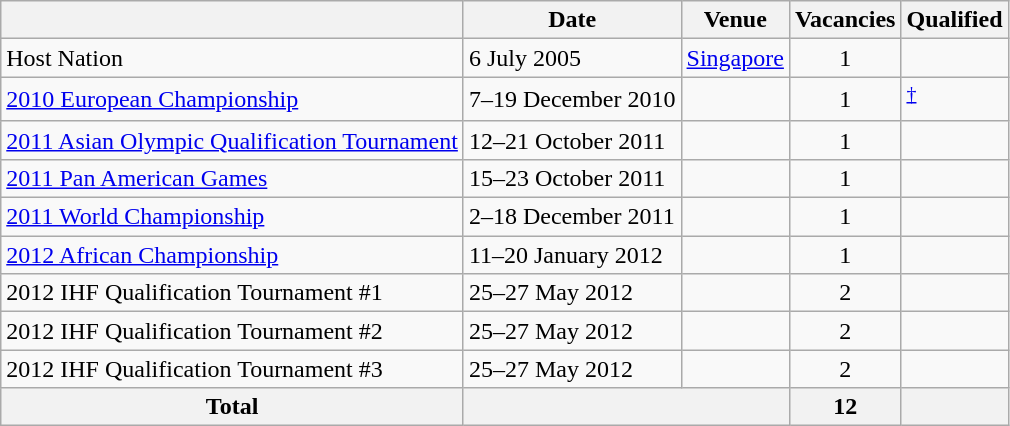<table class="wikitable">
<tr>
<th></th>
<th>Date</th>
<th>Venue</th>
<th>Vacancies</th>
<th>Qualified</th>
</tr>
<tr>
<td>Host Nation</td>
<td>6 July 2005</td>
<td> <a href='#'>Singapore</a></td>
<td align="center">1</td>
<td></td>
</tr>
<tr>
<td><a href='#'>2010 European Championship</a></td>
<td>7–19 December 2010</td>
<td><br></td>
<td align="center">1</td>
<td><sup><a href='#'>†</a></sup></td>
</tr>
<tr>
<td><a href='#'>2011 Asian Olympic Qualification Tournament</a></td>
<td>12–21 October 2011</td>
<td></td>
<td align="center">1</td>
<td></td>
</tr>
<tr>
<td><a href='#'>2011 Pan American Games</a></td>
<td>15–23 October 2011</td>
<td></td>
<td align="center">1</td>
<td></td>
</tr>
<tr>
<td><a href='#'>2011 World Championship</a></td>
<td>2–18 December 2011</td>
<td></td>
<td align="center">1</td>
<td></td>
</tr>
<tr>
<td><a href='#'>2012 African Championship</a></td>
<td>11–20 January 2012</td>
<td></td>
<td align="center">1</td>
<td></td>
</tr>
<tr>
<td>2012 IHF Qualification Tournament #1</td>
<td>25–27 May 2012</td>
<td></td>
<td align="center">2</td>
<td><br></td>
</tr>
<tr>
<td>2012 IHF Qualification Tournament #2</td>
<td>25–27 May 2012</td>
<td></td>
<td align="center">2</td>
<td><br></td>
</tr>
<tr>
<td>2012 IHF Qualification Tournament #3</td>
<td>25–27 May 2012</td>
<td></td>
<td align="center">2</td>
<td><br></td>
</tr>
<tr>
<th>Total</th>
<th colspan="2"></th>
<th>12</th>
<th></th>
</tr>
</table>
